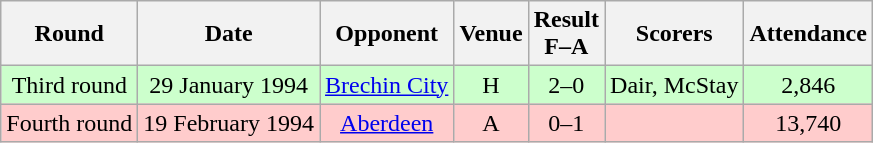<table class="wikitable sortable" style="text-align:center;">
<tr>
<th>Round</th>
<th>Date</th>
<th>Opponent</th>
<th>Venue</th>
<th>Result<br>F–A</th>
<th class=unsortable>Scorers</th>
<th>Attendance</th>
</tr>
<tr bgcolor="#CCFFCC">
<td>Third round</td>
<td>29 January 1994</td>
<td><a href='#'>Brechin City</a></td>
<td>H</td>
<td>2–0</td>
<td>Dair, McStay</td>
<td>2,846</td>
</tr>
<tr bgcolor="#FFCCCC">
<td>Fourth round</td>
<td>19 February 1994</td>
<td><a href='#'>Aberdeen</a></td>
<td>A</td>
<td>0–1</td>
<td></td>
<td>13,740</td>
</tr>
</table>
